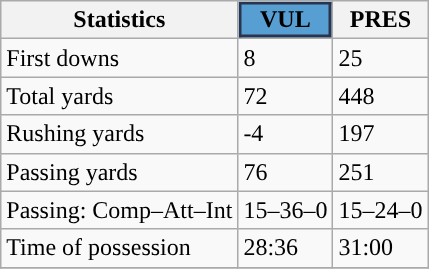<table class="wikitable" style="float: left;">
<tr>
<th>Statistics</th>
<th style="background-color:#579FD3;color:#000000;box-shadow: inset 2px 2px 0 #2A344E, inset -2px -2px 0 #2A344E">VUL</th>
<th>PRES</th>
</tr>
<tr>
<td>First downs</td>
<td>8</td>
<td>25</td>
</tr>
<tr>
<td>Total yards</td>
<td>72</td>
<td>448</td>
</tr>
<tr>
<td>Rushing yards</td>
<td>-4</td>
<td>197</td>
</tr>
<tr>
<td>Passing yards</td>
<td>76</td>
<td>251</td>
</tr>
<tr>
<td>Passing: Comp–Att–Int</td>
<td>15–36–0</td>
<td>15–24–0</td>
</tr>
<tr>
<td>Time of possession</td>
<td>28:36</td>
<td>31:00</td>
</tr>
<tr>
</tr>
</table>
